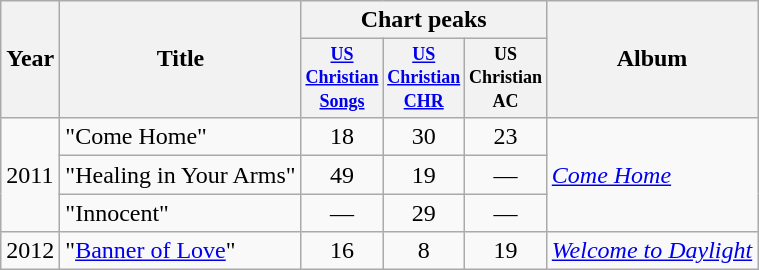<table class="wikitable">
<tr>
<th rowspan="2">Year</th>
<th rowspan="2">Title</th>
<th colspan="3">Chart peaks</th>
<th rowspan="2">Album</th>
</tr>
<tr style="font-size:75%;line-height:1.3;vertical-align:top">
<th style="width:3em"><a href='#'>US Christian Songs</a></th>
<th style="width:3em"><a href='#'>US Christian CHR</a></th>
<th style="width:3em">US Christian AC</th>
</tr>
<tr>
<td rowspan="3">2011</td>
<td>"Come Home"</td>
<td style="text-align:center;">18</td>
<td style="text-align:center;">30</td>
<td style="text-align:center;">23</td>
<td rowspan="3"><em><a href='#'>Come Home</a></em></td>
</tr>
<tr>
<td>"Healing in Your Arms"</td>
<td style="text-align:center;">49</td>
<td style="text-align:center;">19</td>
<td style="text-align:center;">—</td>
</tr>
<tr>
<td>"Innocent"</td>
<td style="text-align:center;">—</td>
<td style="text-align:center;">29</td>
<td style="text-align:center;">—</td>
</tr>
<tr>
<td rowspan="1">2012</td>
<td>"<a href='#'>Banner of Love</a>"</td>
<td style="text-align:center;">16</td>
<td style="text-align:center;">8</td>
<td style="text-align:center;">19</td>
<td rowspan="1"><em><a href='#'>Welcome to Daylight</a></em></td>
</tr>
</table>
